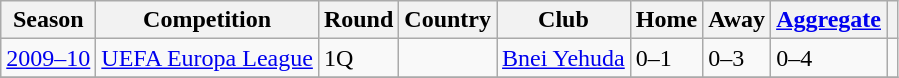<table class="wikitable">
<tr>
<th>Season</th>
<th>Competition</th>
<th>Round</th>
<th>Country</th>
<th>Club</th>
<th>Home</th>
<th>Away</th>
<th><a href='#'>Aggregate</a></th>
<th></th>
</tr>
<tr>
<td><a href='#'>2009–10</a></td>
<td><a href='#'>UEFA Europa League</a></td>
<td>1Q</td>
<td></td>
<td><a href='#'>Bnei Yehuda</a></td>
<td>0–1</td>
<td>0–3</td>
<td>0–4</td>
<td align="center"></td>
</tr>
<tr>
</tr>
</table>
